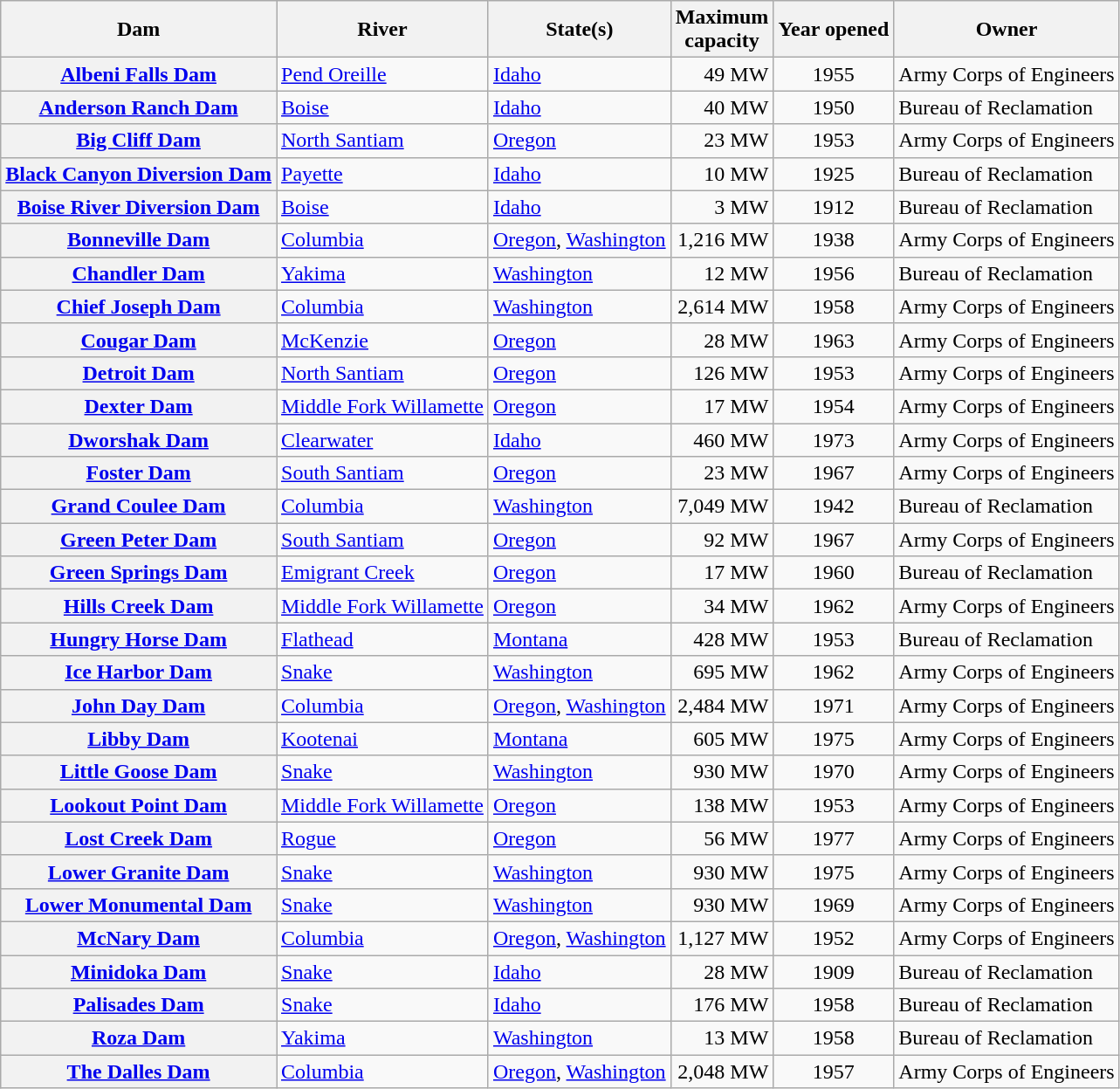<table class="wikitable sortable plainrowheaders">
<tr>
<th scope="col" data-sort-type="text">Dam</th>
<th scope="col" data-sort-type="text">River</th>
<th scope="col" data-sort-type="text">State(s)</th>
<th scope="col"data-sort-type="number">Maximum<br>capacity</th>
<th scope="col" data-sort-type="date">Year opened</th>
<th scope="col" data-sort-type="text">Owner</th>
</tr>
<tr>
<th scope="row"><a href='#'>Albeni Falls Dam</a></th>
<td><a href='#'>Pend Oreille</a></td>
<td><a href='#'>Idaho</a></td>
<td align="right">49 MW</td>
<td align="center">1955</td>
<td>Army Corps of Engineers</td>
</tr>
<tr>
<th scope="row"><a href='#'>Anderson Ranch Dam</a></th>
<td><a href='#'>Boise</a></td>
<td><a href='#'>Idaho</a></td>
<td align="right">40 MW</td>
<td align="center">1950</td>
<td>Bureau of Reclamation</td>
</tr>
<tr>
<th scope="row"><a href='#'>Big Cliff Dam</a></th>
<td><a href='#'>North Santiam</a></td>
<td><a href='#'>Oregon</a></td>
<td align="right">23 MW</td>
<td align="center">1953</td>
<td>Army Corps of Engineers</td>
</tr>
<tr>
<th scope="row"><a href='#'>Black Canyon Diversion Dam</a></th>
<td><a href='#'>Payette</a></td>
<td><a href='#'>Idaho</a></td>
<td align="right">10 MW</td>
<td align="center">1925</td>
<td>Bureau of Reclamation</td>
</tr>
<tr>
<th scope="row"><a href='#'>Boise River Diversion Dam</a></th>
<td><a href='#'>Boise</a></td>
<td><a href='#'>Idaho</a></td>
<td align="right">3 MW</td>
<td align="center">1912</td>
<td>Bureau of Reclamation</td>
</tr>
<tr>
<th scope="row"><a href='#'>Bonneville Dam</a></th>
<td><a href='#'>Columbia</a></td>
<td><a href='#'>Oregon</a>, <a href='#'>Washington</a></td>
<td align="right">1,216 MW</td>
<td align="center">1938</td>
<td>Army Corps of Engineers</td>
</tr>
<tr>
<th scope="row"><a href='#'>Chandler Dam</a></th>
<td><a href='#'>Yakima</a></td>
<td><a href='#'>Washington</a></td>
<td align="right">12 MW</td>
<td align="center">1956</td>
<td>Bureau of Reclamation</td>
</tr>
<tr>
<th scope="row"><a href='#'>Chief Joseph Dam</a></th>
<td><a href='#'>Columbia</a></td>
<td><a href='#'>Washington</a></td>
<td align="right">2,614 MW</td>
<td align="center">1958</td>
<td>Army Corps of Engineers</td>
</tr>
<tr>
<th scope="row"><a href='#'>Cougar Dam</a></th>
<td><a href='#'>McKenzie</a></td>
<td><a href='#'>Oregon</a></td>
<td align="right">28 MW</td>
<td align="center">1963</td>
<td>Army Corps of Engineers</td>
</tr>
<tr>
<th scope="row"><a href='#'>Detroit Dam</a></th>
<td><a href='#'>North Santiam</a></td>
<td><a href='#'>Oregon</a></td>
<td align="right">126 MW</td>
<td align="center">1953</td>
<td>Army Corps of Engineers</td>
</tr>
<tr>
<th scope="row"><a href='#'>Dexter Dam</a></th>
<td><a href='#'>Middle Fork Willamette</a></td>
<td><a href='#'>Oregon</a></td>
<td align="right">17 MW</td>
<td align="center">1954</td>
<td>Army Corps of Engineers</td>
</tr>
<tr>
<th scope="row"><a href='#'>Dworshak Dam</a></th>
<td><a href='#'>Clearwater</a></td>
<td><a href='#'>Idaho</a></td>
<td align="right">460 MW</td>
<td align="center">1973</td>
<td>Army Corps of Engineers</td>
</tr>
<tr>
<th scope="row"><a href='#'>Foster Dam</a></th>
<td><a href='#'>South Santiam</a></td>
<td><a href='#'>Oregon</a></td>
<td align="right">23 MW</td>
<td align="center">1967</td>
<td>Army Corps of Engineers</td>
</tr>
<tr>
<th scope="row"><a href='#'>Grand Coulee Dam</a></th>
<td><a href='#'>Columbia</a></td>
<td><a href='#'>Washington</a></td>
<td align="right">7,049 MW</td>
<td align="center">1942</td>
<td>Bureau of Reclamation</td>
</tr>
<tr>
<th scope="row"><a href='#'>Green Peter Dam</a></th>
<td><a href='#'>South Santiam</a></td>
<td><a href='#'>Oregon</a></td>
<td align="right">92 MW</td>
<td align="center">1967</td>
<td>Army Corps of Engineers</td>
</tr>
<tr>
<th scope="row"><a href='#'>Green Springs Dam</a></th>
<td><a href='#'>Emigrant Creek</a></td>
<td><a href='#'>Oregon</a></td>
<td align="right">17 MW</td>
<td align="center">1960</td>
<td>Bureau of Reclamation</td>
</tr>
<tr>
<th scope="row"><a href='#'>Hills Creek Dam</a></th>
<td><a href='#'>Middle Fork Willamette</a></td>
<td><a href='#'>Oregon</a></td>
<td align="right">34 MW</td>
<td align="center">1962</td>
<td>Army Corps of Engineers</td>
</tr>
<tr>
<th scope="row"><a href='#'>Hungry Horse Dam</a></th>
<td><a href='#'>Flathead</a></td>
<td><a href='#'>Montana</a></td>
<td align="right">428 MW</td>
<td align="center">1953</td>
<td>Bureau of Reclamation</td>
</tr>
<tr>
<th scope="row"><a href='#'>Ice Harbor Dam</a></th>
<td><a href='#'>Snake</a></td>
<td><a href='#'>Washington</a></td>
<td align="right">695 MW</td>
<td align="center">1962</td>
<td>Army Corps of Engineers</td>
</tr>
<tr>
<th scope="row"><a href='#'>John Day Dam</a></th>
<td><a href='#'>Columbia</a></td>
<td><a href='#'>Oregon</a>, <a href='#'>Washington</a></td>
<td align="right">2,484 MW</td>
<td align="center">1971</td>
<td>Army Corps of Engineers</td>
</tr>
<tr>
<th scope="row"><a href='#'>Libby Dam</a></th>
<td><a href='#'>Kootenai</a></td>
<td><a href='#'>Montana</a></td>
<td align="right">605 MW</td>
<td align="center">1975</td>
<td>Army Corps of Engineers</td>
</tr>
<tr>
<th scope="row"><a href='#'>Little Goose Dam</a></th>
<td><a href='#'>Snake</a></td>
<td><a href='#'>Washington</a></td>
<td align="right">930 MW</td>
<td align="center">1970</td>
<td>Army Corps of Engineers</td>
</tr>
<tr>
<th scope="row"><a href='#'>Lookout Point Dam</a></th>
<td><a href='#'>Middle Fork Willamette</a></td>
<td><a href='#'>Oregon</a></td>
<td align="right">138 MW</td>
<td align="center">1953</td>
<td>Army Corps of Engineers</td>
</tr>
<tr>
<th scope="row"><a href='#'>Lost Creek Dam</a></th>
<td><a href='#'>Rogue</a></td>
<td><a href='#'>Oregon</a></td>
<td align="right">56 MW</td>
<td align="center">1977</td>
<td>Army Corps of Engineers</td>
</tr>
<tr>
<th scope="row"><a href='#'>Lower Granite Dam</a></th>
<td><a href='#'>Snake</a></td>
<td><a href='#'>Washington</a></td>
<td align="right">930 MW</td>
<td align="center">1975</td>
<td>Army Corps of Engineers</td>
</tr>
<tr>
<th scope="row"><a href='#'>Lower Monumental Dam</a></th>
<td><a href='#'>Snake</a></td>
<td><a href='#'>Washington</a></td>
<td align="right">930 MW</td>
<td align="center">1969</td>
<td>Army Corps of Engineers</td>
</tr>
<tr>
<th scope="row"><a href='#'>McNary Dam</a></th>
<td><a href='#'>Columbia</a></td>
<td><a href='#'>Oregon</a>, <a href='#'>Washington</a></td>
<td align="right">1,127 MW</td>
<td align="center">1952</td>
<td>Army Corps of Engineers</td>
</tr>
<tr>
<th scope="row"><a href='#'>Minidoka Dam</a></th>
<td><a href='#'>Snake</a></td>
<td><a href='#'>Idaho</a></td>
<td align="right">28 MW</td>
<td align="center">1909</td>
<td>Bureau of Reclamation</td>
</tr>
<tr>
<th scope="row"><a href='#'>Palisades Dam</a></th>
<td><a href='#'>Snake</a></td>
<td><a href='#'>Idaho</a></td>
<td align="right">176 MW</td>
<td align="center">1958</td>
<td>Bureau of Reclamation</td>
</tr>
<tr>
<th scope="row"><a href='#'>Roza Dam</a></th>
<td><a href='#'>Yakima</a></td>
<td><a href='#'>Washington</a></td>
<td align="right">13 MW</td>
<td align="center">1958</td>
<td>Bureau of Reclamation</td>
</tr>
<tr>
<th scope="row"><a href='#'>The Dalles Dam</a></th>
<td><a href='#'>Columbia</a></td>
<td><a href='#'>Oregon</a>, <a href='#'>Washington</a></td>
<td align="right">2,048 MW</td>
<td align="center">1957</td>
<td>Army Corps of Engineers</td>
</tr>
</table>
